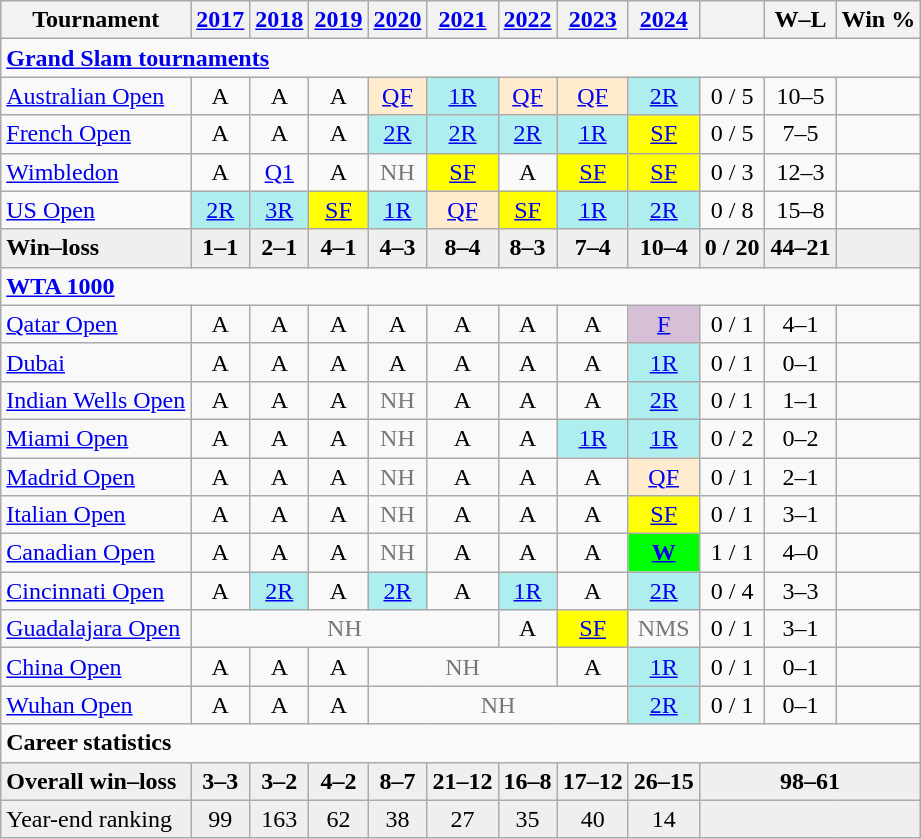<table class=wikitable style=text-align:center>
<tr>
<th>Tournament</th>
<th><a href='#'>2017</a></th>
<th><a href='#'>2018</a></th>
<th><a href='#'>2019</a></th>
<th><a href='#'>2020</a></th>
<th><a href='#'>2021</a></th>
<th><a href='#'>2022</a></th>
<th><a href='#'>2023</a></th>
<th><a href='#'>2024</a></th>
<th></th>
<th>W–L</th>
<th>Win %</th>
</tr>
<tr>
<td colspan="12" align="left"><strong><a href='#'>Grand Slam tournaments</a></strong></td>
</tr>
<tr>
<td style="text-align:left"><a href='#'>Australian Open</a></td>
<td>A</td>
<td>A</td>
<td>A</td>
<td style="background:#ffebcd"><a href='#'>QF</a></td>
<td style="background:#afeeee"><a href='#'>1R</a></td>
<td style="background:#ffebcd"><a href='#'>QF</a></td>
<td style="background:#ffebcd"><a href='#'>QF</a></td>
<td style="background:#afeeee"><a href='#'>2R</a></td>
<td>0 / 5</td>
<td>10–5</td>
<td></td>
</tr>
<tr>
<td style="text-align:left"><a href='#'>French Open</a></td>
<td>A</td>
<td>A</td>
<td>A</td>
<td style="background:#afeeee"><a href='#'>2R</a></td>
<td style="background:#afeeee"><a href='#'>2R</a></td>
<td style="background:#afeeee"><a href='#'>2R</a></td>
<td style="background:#afeeee"><a href='#'>1R</a></td>
<td style=background:yellow><a href='#'>SF</a></td>
<td>0 / 5</td>
<td>7–5</td>
<td></td>
</tr>
<tr>
<td style="text-align:left"><a href='#'>Wimbledon</a></td>
<td>A</td>
<td><a href='#'>Q1</a></td>
<td>A</td>
<td style="color:#767676">NH</td>
<td style=background:yellow><a href='#'>SF</a></td>
<td>A</td>
<td style=background:yellow><a href='#'>SF</a></td>
<td style=background:yellow><a href='#'>SF</a></td>
<td>0 / 3</td>
<td>12–3</td>
<td></td>
</tr>
<tr>
<td style="text-align:left"><a href='#'>US Open</a></td>
<td style="background:#afeeee"><a href='#'>2R</a></td>
<td style="background:#afeeee"><a href='#'>3R</a></td>
<td style="background:yellow"><a href='#'>SF</a></td>
<td style="background:#afeeee"><a href='#'>1R</a></td>
<td style="background:#ffebcd"><a href='#'>QF</a></td>
<td style="background:yellow"><a href='#'>SF</a></td>
<td style="background:#afeeee"><a href='#'>1R</a></td>
<td style="background:#afeeee"><a href='#'>2R</a></td>
<td>0 / 8</td>
<td>15–8</td>
<td></td>
</tr>
<tr style="font-weight:bold;background:#efefef">
<td style="text-align:left">Win–loss</td>
<td>1–1</td>
<td>2–1</td>
<td>4–1</td>
<td>4–3</td>
<td>8–4</td>
<td>8–3</td>
<td>7–4</td>
<td>10–4</td>
<td>0 / 20</td>
<td>44–21</td>
<td></td>
</tr>
<tr>
<td colspan="12" align="left"><strong><a href='#'>WTA 1000</a></strong></td>
</tr>
<tr>
<td align=left><a href='#'>Qatar Open</a></td>
<td>A</td>
<td>A</td>
<td>A</td>
<td>A</td>
<td>A</td>
<td>A</td>
<td>A</td>
<td style="background: thistle"><a href='#'>F</a></td>
<td>0 / 1</td>
<td>4–1</td>
<td></td>
</tr>
<tr>
<td align=left><a href='#'>Dubai</a></td>
<td>A</td>
<td>A</td>
<td>A</td>
<td>A</td>
<td>A</td>
<td>A</td>
<td>A</td>
<td bgcolor=afeeee><a href='#'>1R</a></td>
<td>0 / 1</td>
<td>0–1</td>
<td></td>
</tr>
<tr>
<td align=left><a href='#'>Indian Wells Open</a></td>
<td>A</td>
<td>A</td>
<td>A</td>
<td style=color:#767676>NH</td>
<td>A</td>
<td>A</td>
<td>A</td>
<td bgcolor=afeeee><a href='#'>2R</a></td>
<td>0 / 1</td>
<td>1–1</td>
<td></td>
</tr>
<tr>
<td align=left><a href='#'>Miami Open</a></td>
<td>A</td>
<td>A</td>
<td>A</td>
<td style=color:#767676>NH</td>
<td>A</td>
<td>A</td>
<td bgcolor=afeeee><a href='#'>1R</a></td>
<td bgcolor=afeeee><a href='#'>1R</a></td>
<td>0 / 2</td>
<td>0–2</td>
<td></td>
</tr>
<tr>
<td align=left><a href='#'>Madrid Open</a></td>
<td>A</td>
<td>A</td>
<td>A</td>
<td style=color:#767676>NH</td>
<td>A</td>
<td>A</td>
<td>A</td>
<td bgcolor=ffebcd><a href='#'>QF</a></td>
<td>0 / 1</td>
<td>2–1</td>
<td></td>
</tr>
<tr>
<td align=left><a href='#'>Italian Open</a></td>
<td>A</td>
<td>A</td>
<td>A</td>
<td style=color:#767676>NH</td>
<td>A</td>
<td>A</td>
<td>A</td>
<td bgcolor=yellow><a href='#'>SF</a></td>
<td>0 / 1</td>
<td>3–1</td>
<td></td>
</tr>
<tr>
<td align=left><a href='#'>Canadian Open</a></td>
<td>A</td>
<td>A</td>
<td>A</td>
<td style=color:#767676>NH</td>
<td>A</td>
<td>A</td>
<td>A</td>
<td bgcolor=lime><strong><a href='#'>W</a></strong></td>
<td>1 / 1</td>
<td>4–0</td>
<td></td>
</tr>
<tr>
<td align=left><a href='#'>Cincinnati Open</a></td>
<td>A</td>
<td bgcolor=afeeee><a href='#'>2R</a></td>
<td>A</td>
<td bgcolor=afeeee><a href='#'>2R</a></td>
<td>A</td>
<td bgcolor=afeeee><a href='#'>1R</a></td>
<td>A</td>
<td bgcolor=afeeee><a href='#'>2R</a></td>
<td>0 / 4</td>
<td>3–3</td>
<td></td>
</tr>
<tr>
<td align=left><a href='#'>Guadalajara Open</a></td>
<td colspan=5 style=color:#767676>NH</td>
<td>A</td>
<td style="background:yellow"><a href='#'>SF</a></td>
<td style=color:#767676>NMS</td>
<td>0 / 1</td>
<td>3–1</td>
<td></td>
</tr>
<tr>
<td align="left"><a href='#'>China Open</a></td>
<td>A</td>
<td>A</td>
<td>A</td>
<td colspan="3" style="color:#767676">NH</td>
<td>A</td>
<td bgcolor="afeeee"><a href='#'>1R</a></td>
<td>0 / 1</td>
<td>0–1</td>
<td></td>
</tr>
<tr>
<td align="left"><a href='#'>Wuhan Open</a></td>
<td>A</td>
<td>A</td>
<td>A</td>
<td colspan="4" style="color:#767676">NH</td>
<td bgcolor="afeeee"><a href='#'>2R</a></td>
<td>0 / 1</td>
<td>0–1</td>
<td></td>
</tr>
<tr>
<td colspan="12" style="text-align:left"><strong>Career statistics</strong></td>
</tr>
<tr style="font-weight:bold;background:#efefef">
<td style="text-align:left">Overall win–loss</td>
<td>3–3</td>
<td>3–2</td>
<td>4–2</td>
<td>8–7</td>
<td>21–12</td>
<td>16–8</td>
<td>17–12</td>
<td>26–15</td>
<td colspan="3">98–61</td>
</tr>
<tr bgcolor="efefef">
<td align="left">Year-end ranking</td>
<td>99</td>
<td>163</td>
<td>62</td>
<td>38</td>
<td>27</td>
<td>35</td>
<td>40</td>
<td>14</td>
<td colspan="3"></td>
</tr>
</table>
